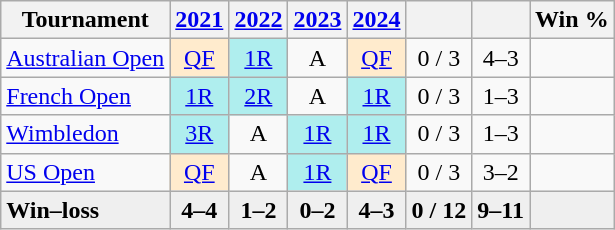<table class=wikitable style=text-align:center>
<tr>
<th>Tournament</th>
<th><a href='#'>2021</a></th>
<th><a href='#'>2022</a></th>
<th><a href='#'>2023</a></th>
<th><a href='#'>2024</a></th>
<th></th>
<th></th>
<th>Win %</th>
</tr>
<tr>
<td style=text-align:left><a href='#'>Australian Open</a></td>
<td style=background:#ffebcd><a href='#'>QF</a></td>
<td style=background:#afeeee><a href='#'>1R</a></td>
<td>A</td>
<td style=background:#ffebcd><a href='#'>QF</a></td>
<td>0 / 3</td>
<td>4–3</td>
<td></td>
</tr>
<tr>
<td style=text-align:left><a href='#'>French Open</a></td>
<td bgcolor=afeeee><a href='#'>1R</a></td>
<td bgcolor=afeeee><a href='#'>2R</a></td>
<td>A</td>
<td bgcolor=afeeee><a href='#'>1R</a></td>
<td>0 / 3</td>
<td>1–3</td>
<td></td>
</tr>
<tr>
<td style=text-align:left><a href='#'>Wimbledon</a></td>
<td bgcolor=afeeee><a href='#'>3R</a></td>
<td>A</td>
<td bgcolor=afeeee><a href='#'>1R</a></td>
<td bgcolor=afeeee><a href='#'>1R</a></td>
<td>0 / 3</td>
<td>1–3</td>
<td></td>
</tr>
<tr>
<td style=text-align:left><a href='#'>US Open</a></td>
<td bgcolor=ffebcd><a href='#'>QF</a></td>
<td>A</td>
<td bgcolor=afeeee><a href='#'>1R</a></td>
<td bgcolor=ffebcd><a href='#'>QF</a></td>
<td>0 / 3</td>
<td>3–2</td>
<td></td>
</tr>
<tr style=font-weight:bold;background:#efefef>
<td style=text-align:left>Win–loss</td>
<td>4–4</td>
<td>1–2</td>
<td>0–2</td>
<td>4–3</td>
<td>0 / 12</td>
<td>9–11</td>
<td></td>
</tr>
</table>
